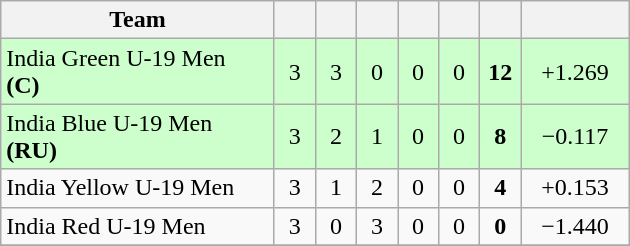<table class="wikitable" style="text-align:center">
<tr>
<th style="width:175px;">Team</th>
<th style="width:20px;"></th>
<th style="width:20px;"></th>
<th style="width:20px;"></th>
<th style="width:20px;"></th>
<th style="width:20px;"></th>
<th style="width:20px;"></th>
<th style="width:65px;"></th>
</tr>
<tr style="background:#cfc;">
<td style="text-align:left">India Green U-19 Men<br><strong>(C)</strong></td>
<td>3</td>
<td>3</td>
<td>0</td>
<td>0</td>
<td>0</td>
<td><strong>12</strong></td>
<td>+1.269</td>
</tr>
<tr style="background:#cfc;">
<td style="text-align:left">India Blue U-19 Men<br><strong>(RU)</strong></td>
<td>3</td>
<td>2</td>
<td>1</td>
<td>0</td>
<td>0</td>
<td><strong>8</strong></td>
<td>−0.117</td>
</tr>
<tr>
<td style="text-align:left">India Yellow U-19 Men</td>
<td>3</td>
<td>1</td>
<td>2</td>
<td>0</td>
<td>0</td>
<td><strong>4</strong></td>
<td>+0.153</td>
</tr>
<tr>
<td style="text-align:left">India Red U-19 Men</td>
<td>3</td>
<td>0</td>
<td>3</td>
<td>0</td>
<td>0</td>
<td><strong>0</strong></td>
<td>−1.440</td>
</tr>
<tr>
</tr>
</table>
